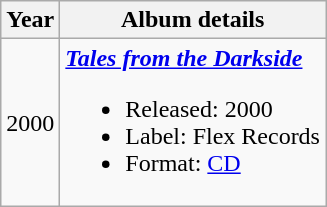<table class="wikitable">
<tr>
<th>Year</th>
<th>Album details</th>
</tr>
<tr>
<td style="text-align:center;">2000</td>
<td align="left"><strong><em><a href='#'>Tales from the Darkside</a></em></strong><br><ul><li>Released: 2000</li><li>Label: Flex Records</li><li>Format: <a href='#'>CD</a></li></ul></td>
</tr>
</table>
